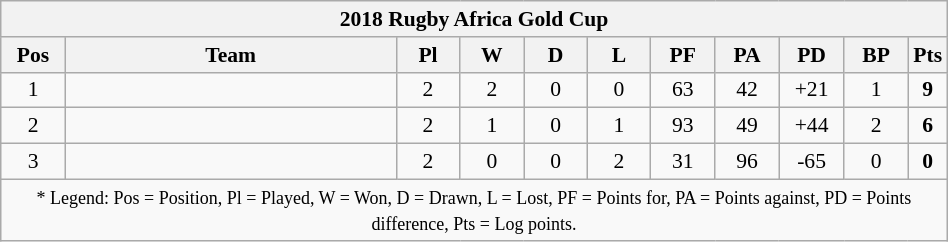<table class="wikitable" style="text-align:center; font-size:90%; width:50%;">
<tr>
<th colspan="100" cellpadding="0" cellspacing="0"><strong>2018 Rugby Africa Gold Cup</strong></th>
</tr>
<tr>
<th style="width:7%;">Pos</th>
<th style="width:37%;">Team</th>
<th style="width:7%;">Pl</th>
<th style="width:7%;">W</th>
<th style="width:7%;">D</th>
<th style="width:7%;">L</th>
<th style="width:7%;">PF</th>
<th style="width:7%;">PA</th>
<th style="width:7%;">PD</th>
<th style="width:7%;">BP</th>
<th style="width:7%;">Pts<br></th>
</tr>
<tr>
<td>1</td>
<td align=left></td>
<td>2</td>
<td>2</td>
<td>0</td>
<td>0</td>
<td>63</td>
<td>42</td>
<td>+21</td>
<td>1</td>
<td><strong>9</strong></td>
</tr>
<tr>
<td>2</td>
<td align=left></td>
<td>2</td>
<td>1</td>
<td>0</td>
<td>1</td>
<td>93</td>
<td>49</td>
<td>+44</td>
<td>2</td>
<td><strong>6</strong></td>
</tr>
<tr>
<td>3</td>
<td align=left></td>
<td>2</td>
<td>0</td>
<td>0</td>
<td>2</td>
<td>31</td>
<td>96</td>
<td>-65</td>
<td>0</td>
<td><strong>0</strong></td>
</tr>
<tr>
<td style="border:0px" colspan="100"><small>* Legend: Pos = Position, Pl = Played, W = Won, D = Drawn, L = Lost, PF = Points for, PA = Points against, PD = Points difference, Pts = Log points.</small></td>
</tr>
</table>
